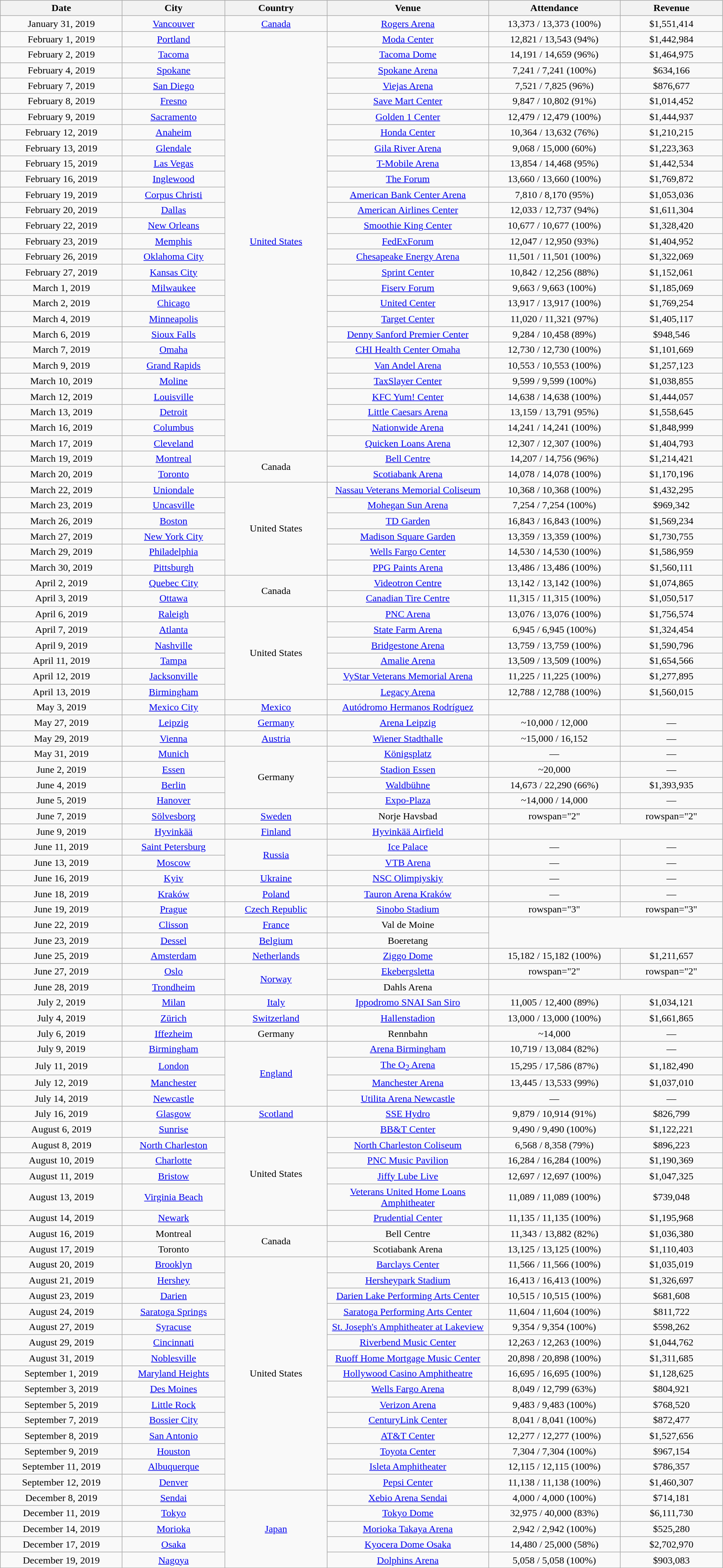<table class="wikitable plainrowheaders" style="text-align:center;">
<tr>
<th scope="col" style="width:12em;">Date</th>
<th scope="col" style="width:10em;">City</th>
<th scope="col" style="width:10em;">Country</th>
<th scope="col" style="width:16em;">Venue</th>
<th scope="col" style="width:13em;">Attendance</th>
<th scope="col" style="width:10em;">Revenue</th>
</tr>
<tr>
<td>January 31, 2019</td>
<td><a href='#'>Vancouver</a></td>
<td><a href='#'>Canada</a></td>
<td><a href='#'>Rogers Arena</a></td>
<td>13,373 / 13,373 (100%)</td>
<td>$1,551,414</td>
</tr>
<tr>
<td>February 1, 2019</td>
<td><a href='#'>Portland</a></td>
<td rowspan="27"><a href='#'>United States</a></td>
<td><a href='#'>Moda Center</a></td>
<td>12,821 / 13,543 (94%)</td>
<td>$1,442,984</td>
</tr>
<tr>
<td>February 2, 2019</td>
<td><a href='#'>Tacoma</a></td>
<td><a href='#'>Tacoma Dome</a></td>
<td>14,191 / 14,659 (96%)</td>
<td>$1,464,975</td>
</tr>
<tr>
<td>February 4, 2019</td>
<td><a href='#'>Spokane</a></td>
<td><a href='#'>Spokane Arena</a></td>
<td>7,241 / 7,241 (100%)</td>
<td>$634,166</td>
</tr>
<tr>
<td>February 7, 2019</td>
<td><a href='#'>San Diego</a></td>
<td><a href='#'>Viejas Arena</a></td>
<td>7,521 / 7,825 (96%)</td>
<td>$876,677</td>
</tr>
<tr>
<td>February 8, 2019</td>
<td><a href='#'>Fresno</a></td>
<td><a href='#'>Save Mart Center</a></td>
<td>9,847 / 10,802 (91%)</td>
<td>$1,014,452</td>
</tr>
<tr>
<td>February 9, 2019</td>
<td><a href='#'>Sacramento</a></td>
<td><a href='#'>Golden 1 Center</a></td>
<td>12,479 / 12,479 (100%)</td>
<td>$1,444,937</td>
</tr>
<tr>
<td>February 12, 2019</td>
<td><a href='#'>Anaheim</a></td>
<td><a href='#'>Honda Center</a></td>
<td>10,364 / 13,632 (76%)</td>
<td>$1,210,215</td>
</tr>
<tr>
<td>February 13, 2019</td>
<td><a href='#'>Glendale</a></td>
<td><a href='#'>Gila River Arena</a></td>
<td>9,068 / 15,000 (60%)</td>
<td>$1,223,363</td>
</tr>
<tr>
<td>February 15, 2019</td>
<td><a href='#'>Las Vegas</a></td>
<td><a href='#'>T-Mobile Arena</a></td>
<td>13,854 / 14,468 (95%)</td>
<td>$1,442,534</td>
</tr>
<tr>
<td>February 16, 2019</td>
<td><a href='#'>Inglewood</a></td>
<td><a href='#'>The Forum</a></td>
<td>13,660 / 13,660 (100%)</td>
<td>$1,769,872</td>
</tr>
<tr>
<td>February 19, 2019</td>
<td><a href='#'>Corpus Christi</a></td>
<td><a href='#'>American Bank Center Arena</a></td>
<td>7,810 / 8,170 (95%)</td>
<td>$1,053,036</td>
</tr>
<tr>
<td>February 20, 2019</td>
<td><a href='#'>Dallas</a></td>
<td><a href='#'>American Airlines Center</a></td>
<td>12,033 / 12,737 (94%)</td>
<td>$1,611,304</td>
</tr>
<tr>
<td>February 22, 2019</td>
<td><a href='#'>New Orleans</a></td>
<td><a href='#'>Smoothie King Center</a></td>
<td>10,677 / 10,677 (100%)</td>
<td>$1,328,420</td>
</tr>
<tr>
<td>February 23, 2019</td>
<td><a href='#'>Memphis</a></td>
<td><a href='#'>FedExForum</a></td>
<td>12,047 / 12,950 (93%)</td>
<td>$1,404,952</td>
</tr>
<tr>
<td>February 26, 2019</td>
<td><a href='#'>Oklahoma City</a></td>
<td><a href='#'>Chesapeake Energy Arena</a></td>
<td>11,501 / 11,501 (100%)</td>
<td>$1,322,069</td>
</tr>
<tr>
<td>February 27, 2019</td>
<td><a href='#'>Kansas City</a></td>
<td><a href='#'>Sprint Center</a></td>
<td>10,842 / 12,256 (88%)</td>
<td>$1,152,061</td>
</tr>
<tr>
<td>March 1, 2019</td>
<td><a href='#'>Milwaukee</a></td>
<td><a href='#'>Fiserv Forum</a></td>
<td>9,663 / 9,663 (100%)</td>
<td>$1,185,069</td>
</tr>
<tr>
<td>March 2, 2019</td>
<td><a href='#'>Chicago</a></td>
<td><a href='#'>United Center</a></td>
<td>13,917 / 13,917 (100%)</td>
<td>$1,769,254</td>
</tr>
<tr>
<td>March 4, 2019</td>
<td><a href='#'>Minneapolis</a></td>
<td><a href='#'>Target Center</a></td>
<td>11,020 / 11,321 (97%)</td>
<td>$1,405,117</td>
</tr>
<tr>
<td>March 6, 2019</td>
<td><a href='#'>Sioux Falls</a></td>
<td><a href='#'>Denny Sanford Premier Center</a></td>
<td>9,284 / 10,458 (89%)</td>
<td>$948,546</td>
</tr>
<tr>
<td>March 7, 2019</td>
<td><a href='#'>Omaha</a></td>
<td><a href='#'>CHI Health Center Omaha</a></td>
<td>12,730 / 12,730 (100%)</td>
<td>$1,101,669</td>
</tr>
<tr>
<td>March 9, 2019</td>
<td><a href='#'>Grand Rapids</a></td>
<td><a href='#'>Van Andel Arena</a></td>
<td>10,553 / 10,553 (100%)</td>
<td>$1,257,123</td>
</tr>
<tr>
<td>March 10, 2019</td>
<td><a href='#'>Moline</a></td>
<td><a href='#'>TaxSlayer Center</a></td>
<td>9,599 / 9,599 (100%)</td>
<td>$1,038,855</td>
</tr>
<tr>
<td>March 12, 2019</td>
<td><a href='#'>Louisville</a></td>
<td><a href='#'>KFC Yum! Center</a></td>
<td>14,638 / 14,638 (100%)</td>
<td>$1,444,057</td>
</tr>
<tr>
<td>March 13, 2019</td>
<td><a href='#'>Detroit</a></td>
<td><a href='#'>Little Caesars Arena</a></td>
<td>13,159 / 13,791 (95%)</td>
<td>$1,558,645</td>
</tr>
<tr>
<td>March 16, 2019</td>
<td><a href='#'>Columbus</a></td>
<td><a href='#'>Nationwide Arena</a></td>
<td>14,241 / 14,241 (100%)</td>
<td>$1,848,999</td>
</tr>
<tr>
<td>March 17, 2019</td>
<td><a href='#'>Cleveland</a></td>
<td><a href='#'>Quicken Loans Arena</a></td>
<td>12,307 / 12,307 (100%)</td>
<td>$1,404,793</td>
</tr>
<tr>
<td>March 19, 2019</td>
<td><a href='#'>Montreal</a></td>
<td rowspan="2">Canada</td>
<td><a href='#'>Bell Centre</a></td>
<td>14,207 / 14,756 (96%)</td>
<td>$1,214,421</td>
</tr>
<tr>
<td>March 20, 2019</td>
<td><a href='#'>Toronto</a></td>
<td><a href='#'>Scotiabank Arena</a></td>
<td>14,078 / 14,078 (100%)</td>
<td>$1,170,196</td>
</tr>
<tr>
<td>March 22, 2019</td>
<td><a href='#'>Uniondale</a></td>
<td rowspan="6">United States</td>
<td><a href='#'>Nassau Veterans Memorial Coliseum</a></td>
<td>10,368 / 10,368 (100%)</td>
<td>$1,432,295</td>
</tr>
<tr>
<td>March 23, 2019</td>
<td><a href='#'>Uncasville</a></td>
<td><a href='#'>Mohegan Sun Arena</a></td>
<td>7,254 / 7,254 (100%)</td>
<td>$969,342</td>
</tr>
<tr>
<td>March 26, 2019</td>
<td><a href='#'>Boston</a></td>
<td><a href='#'>TD Garden</a></td>
<td>16,843 / 16,843 (100%)</td>
<td>$1,569,234</td>
</tr>
<tr>
<td>March 27, 2019</td>
<td><a href='#'>New York City</a></td>
<td><a href='#'>Madison Square Garden</a></td>
<td>13,359 / 13,359 (100%)</td>
<td>$1,730,755</td>
</tr>
<tr>
<td>March 29, 2019</td>
<td><a href='#'>Philadelphia</a></td>
<td><a href='#'>Wells Fargo Center</a></td>
<td>14,530 / 14,530 (100%)</td>
<td>$1,586,959</td>
</tr>
<tr>
<td>March 30, 2019</td>
<td><a href='#'>Pittsburgh</a></td>
<td><a href='#'>PPG Paints Arena</a></td>
<td>13,486 / 13,486 (100%)</td>
<td>$1,560,111</td>
</tr>
<tr>
<td>April 2, 2019</td>
<td><a href='#'>Quebec City</a></td>
<td rowspan="2">Canada</td>
<td><a href='#'>Videotron Centre</a></td>
<td>13,142 / 13,142 (100%)</td>
<td>$1,074,865</td>
</tr>
<tr>
<td>April 3, 2019</td>
<td><a href='#'>Ottawa</a></td>
<td><a href='#'>Canadian Tire Centre</a></td>
<td>11,315 / 11,315 (100%)</td>
<td>$1,050,517</td>
</tr>
<tr>
<td>April 6, 2019</td>
<td><a href='#'>Raleigh</a></td>
<td rowspan="6">United States</td>
<td><a href='#'>PNC Arena</a></td>
<td>13,076 / 13,076 (100%)</td>
<td>$1,756,574</td>
</tr>
<tr>
<td>April 7, 2019</td>
<td><a href='#'>Atlanta</a></td>
<td><a href='#'>State Farm Arena</a></td>
<td>6,945 / 6,945 (100%)</td>
<td>$1,324,454</td>
</tr>
<tr>
<td>April 9, 2019</td>
<td><a href='#'>Nashville</a></td>
<td><a href='#'>Bridgestone Arena</a></td>
<td>13,759 / 13,759 (100%)</td>
<td>$1,590,796</td>
</tr>
<tr>
<td>April 11, 2019</td>
<td><a href='#'>Tampa</a></td>
<td><a href='#'>Amalie Arena</a></td>
<td>13,509 / 13,509 (100%)</td>
<td>$1,654,566</td>
</tr>
<tr>
<td>April 12, 2019</td>
<td><a href='#'>Jacksonville</a></td>
<td><a href='#'>VyStar Veterans Memorial Arena</a></td>
<td>11,225 / 11,225 (100%)</td>
<td>$1,277,895</td>
</tr>
<tr>
<td>April 13, 2019</td>
<td><a href='#'>Birmingham</a></td>
<td><a href='#'>Legacy Arena</a></td>
<td>12,788 / 12,788 (100%)</td>
<td>$1,560,015</td>
</tr>
<tr>
<td>May 3, 2019 </td>
<td><a href='#'>Mexico City</a></td>
<td><a href='#'>Mexico</a></td>
<td><a href='#'>Autódromo Hermanos Rodríguez</a></td>
<td></td>
<td></td>
</tr>
<tr>
<td>May 27, 2019</td>
<td><a href='#'>Leipzig</a></td>
<td><a href='#'>Germany</a></td>
<td><a href='#'>Arena Leipzig</a></td>
<td>~10,000 / 12,000</td>
<td>—</td>
</tr>
<tr>
<td>May 29, 2019</td>
<td><a href='#'>Vienna</a></td>
<td><a href='#'>Austria</a></td>
<td><a href='#'>Wiener Stadthalle</a></td>
<td>~15,000 / 16,152</td>
<td>—</td>
</tr>
<tr>
<td>May 31, 2019</td>
<td><a href='#'>Munich</a></td>
<td rowspan="4">Germany</td>
<td><a href='#'>Königsplatz</a></td>
<td>—</td>
<td>—</td>
</tr>
<tr>
<td>June 2, 2019</td>
<td><a href='#'>Essen</a></td>
<td><a href='#'>Stadion Essen</a></td>
<td>~20,000</td>
<td>—</td>
</tr>
<tr>
<td>June 4, 2019</td>
<td><a href='#'>Berlin</a></td>
<td><a href='#'>Waldbühne</a></td>
<td>14,673 / 22,290 (66%)</td>
<td>$1,393,935</td>
</tr>
<tr>
<td>June 5, 2019</td>
<td><a href='#'>Hanover</a></td>
<td><a href='#'>Expo-Plaza</a></td>
<td>~14,000 / 14,000</td>
<td>—</td>
</tr>
<tr>
<td>June 7, 2019 </td>
<td><a href='#'>Sölvesborg</a></td>
<td><a href='#'>Sweden</a></td>
<td>Norje Havsbad</td>
<td>rowspan="2" </td>
<td>rowspan="2" </td>
</tr>
<tr>
<td>June 9, 2019 </td>
<td><a href='#'>Hyvinkää</a></td>
<td><a href='#'>Finland</a></td>
<td><a href='#'>Hyvinkää Airfield</a></td>
</tr>
<tr>
<td>June 11, 2019</td>
<td><a href='#'>Saint Petersburg</a></td>
<td rowspan="2"><a href='#'>Russia</a></td>
<td><a href='#'>Ice Palace</a></td>
<td>—</td>
<td>—</td>
</tr>
<tr>
<td>June 13, 2019</td>
<td><a href='#'>Moscow</a></td>
<td><a href='#'>VTB Arena</a></td>
<td>—</td>
<td>—</td>
</tr>
<tr>
<td>June 16, 2019</td>
<td><a href='#'>Kyiv</a></td>
<td><a href='#'>Ukraine</a></td>
<td><a href='#'>NSC Olimpiyskiy</a></td>
<td>—</td>
<td>—</td>
</tr>
<tr>
<td>June 18, 2019</td>
<td><a href='#'>Kraków</a></td>
<td><a href='#'>Poland</a></td>
<td><a href='#'>Tauron Arena Kraków</a></td>
<td>—</td>
<td>—</td>
</tr>
<tr>
<td>June 19, 2019 </td>
<td><a href='#'>Prague</a></td>
<td><a href='#'>Czech Republic</a></td>
<td><a href='#'>Sinobo Stadium</a></td>
<td>rowspan="3" </td>
<td>rowspan="3" </td>
</tr>
<tr>
<td>June 22, 2019 </td>
<td><a href='#'>Clisson</a></td>
<td><a href='#'>France</a></td>
<td>Val de Moine</td>
</tr>
<tr>
<td>June 23, 2019 </td>
<td><a href='#'>Dessel</a></td>
<td><a href='#'>Belgium</a></td>
<td>Boeretang</td>
</tr>
<tr>
<td>June 25, 2019</td>
<td><a href='#'>Amsterdam</a></td>
<td><a href='#'>Netherlands</a></td>
<td><a href='#'>Ziggo Dome</a></td>
<td>15,182 / 15,182 (100%)</td>
<td>$1,211,657</td>
</tr>
<tr>
<td>June 27, 2019 </td>
<td><a href='#'>Oslo</a></td>
<td rowspan="2"><a href='#'>Norway</a></td>
<td><a href='#'>Ekebergsletta</a></td>
<td>rowspan="2" </td>
<td>rowspan="2" </td>
</tr>
<tr>
<td>June 28, 2019 </td>
<td><a href='#'>Trondheim</a></td>
<td>Dahls Arena</td>
</tr>
<tr>
<td>July 2, 2019</td>
<td><a href='#'>Milan</a></td>
<td><a href='#'>Italy</a></td>
<td><a href='#'>Ippodromo SNAI San Siro</a></td>
<td>11,005 / 12,400 (89%)</td>
<td>$1,034,121</td>
</tr>
<tr>
<td>July 4, 2019</td>
<td><a href='#'>Zürich</a></td>
<td><a href='#'>Switzerland</a></td>
<td><a href='#'>Hallenstadion</a></td>
<td>13,000 / 13,000 (100%)</td>
<td>$1,661,865</td>
</tr>
<tr>
<td>July 6, 2019</td>
<td><a href='#'>Iffezheim</a></td>
<td>Germany</td>
<td>Rennbahn</td>
<td>~14,000</td>
<td>—</td>
</tr>
<tr>
<td>July 9, 2019</td>
<td><a href='#'>Birmingham</a></td>
<td rowspan="4"><a href='#'>England</a></td>
<td><a href='#'>Arena Birmingham</a></td>
<td>10,719 / 13,084 (82%)</td>
<td>—</td>
</tr>
<tr>
<td>July 11, 2019</td>
<td><a href='#'>London</a></td>
<td><a href='#'>The O<sub>2</sub> Arena</a></td>
<td>15,295 / 17,586 (87%)</td>
<td>$1,182,490</td>
</tr>
<tr>
<td>July 12, 2019</td>
<td><a href='#'>Manchester</a></td>
<td><a href='#'>Manchester Arena</a></td>
<td>13,445 / 13,533 (99%)</td>
<td>$1,037,010</td>
</tr>
<tr>
<td>July 14, 2019</td>
<td><a href='#'>Newcastle</a></td>
<td><a href='#'>Utilita Arena Newcastle</a></td>
<td>—</td>
<td>—</td>
</tr>
<tr>
<td>July 16, 2019</td>
<td><a href='#'>Glasgow</a></td>
<td><a href='#'>Scotland</a></td>
<td><a href='#'>SSE Hydro</a></td>
<td>9,879 / 10,914 (91%)</td>
<td>$826,799</td>
</tr>
<tr>
<td>August 6, 2019</td>
<td><a href='#'>Sunrise</a></td>
<td rowspan="6">United States</td>
<td><a href='#'>BB&T Center</a></td>
<td>9,490 / 9,490 (100%)</td>
<td>$1,122,221</td>
</tr>
<tr>
<td>August 8, 2019</td>
<td><a href='#'>North Charleston</a></td>
<td><a href='#'>North Charleston Coliseum</a></td>
<td>6,568 / 8,358 (79%)</td>
<td>$896,223</td>
</tr>
<tr>
<td>August 10, 2019</td>
<td><a href='#'>Charlotte</a></td>
<td><a href='#'>PNC Music Pavilion</a></td>
<td>16,284 / 16,284 (100%)</td>
<td>$1,190,369</td>
</tr>
<tr>
<td>August 11, 2019</td>
<td><a href='#'>Bristow</a></td>
<td><a href='#'>Jiffy Lube Live</a></td>
<td>12,697 / 12,697 (100%)</td>
<td>$1,047,325</td>
</tr>
<tr>
<td>August 13, 2019</td>
<td><a href='#'>Virginia Beach</a></td>
<td><a href='#'>Veterans United Home Loans Amphitheater</a></td>
<td>11,089 / 11,089 (100%)</td>
<td>$739,048</td>
</tr>
<tr>
<td>August 14, 2019</td>
<td><a href='#'>Newark</a></td>
<td><a href='#'>Prudential Center</a></td>
<td>11,135 / 11,135 (100%)</td>
<td>$1,195,968</td>
</tr>
<tr>
<td>August 16, 2019</td>
<td>Montreal</td>
<td rowspan="2">Canada</td>
<td>Bell Centre</td>
<td>11,343 / 13,882 (82%)</td>
<td>$1,036,380</td>
</tr>
<tr>
<td>August 17, 2019</td>
<td>Toronto</td>
<td>Scotiabank Arena</td>
<td>13,125 / 13,125 (100%)</td>
<td>$1,110,403</td>
</tr>
<tr>
<td>August 20, 2019</td>
<td><a href='#'>Brooklyn</a></td>
<td rowspan="15">United States</td>
<td><a href='#'>Barclays Center</a></td>
<td>11,566 / 11,566 (100%)</td>
<td>$1,035,019</td>
</tr>
<tr>
<td>August 21, 2019</td>
<td><a href='#'>Hershey</a></td>
<td><a href='#'>Hersheypark Stadium</a></td>
<td>16,413 / 16,413 (100%)</td>
<td>$1,326,697</td>
</tr>
<tr>
<td>August 23, 2019</td>
<td><a href='#'>Darien</a></td>
<td><a href='#'>Darien Lake Performing Arts Center</a></td>
<td>10,515 / 10,515 (100%)</td>
<td>$681,608</td>
</tr>
<tr>
<td>August 24, 2019</td>
<td><a href='#'>Saratoga Springs</a></td>
<td><a href='#'>Saratoga Performing Arts Center</a></td>
<td>11,604 / 11,604 (100%)</td>
<td>$811,722</td>
</tr>
<tr>
<td>August 27, 2019</td>
<td><a href='#'>Syracuse</a></td>
<td><a href='#'>St. Joseph's Amphitheater at Lakeview</a></td>
<td>9,354 / 9,354 (100%)</td>
<td>$598,262</td>
</tr>
<tr>
<td>August 29, 2019</td>
<td><a href='#'>Cincinnati</a></td>
<td><a href='#'>Riverbend Music Center</a></td>
<td>12,263 / 12,263 (100%)</td>
<td>$1,044,762</td>
</tr>
<tr>
<td>August 31, 2019</td>
<td><a href='#'>Noblesville</a></td>
<td><a href='#'>Ruoff Home Mortgage Music Center</a></td>
<td>20,898 / 20,898 (100%)</td>
<td>$1,311,685</td>
</tr>
<tr>
<td>September 1, 2019</td>
<td><a href='#'>Maryland Heights</a></td>
<td><a href='#'>Hollywood Casino Amphitheatre</a></td>
<td>16,695 / 16,695 (100%)</td>
<td>$1,128,625</td>
</tr>
<tr>
<td>September 3, 2019</td>
<td><a href='#'>Des Moines</a></td>
<td><a href='#'>Wells Fargo Arena</a></td>
<td>8,049 / 12,799 (63%)</td>
<td>$804,921</td>
</tr>
<tr>
<td>September 5, 2019</td>
<td><a href='#'>Little Rock</a></td>
<td><a href='#'>Verizon Arena</a></td>
<td>9,483 / 9,483 (100%)</td>
<td>$768,520</td>
</tr>
<tr>
<td>September 7, 2019</td>
<td><a href='#'>Bossier City</a></td>
<td><a href='#'>CenturyLink Center</a></td>
<td>8,041 / 8,041 (100%)</td>
<td>$872,477</td>
</tr>
<tr>
<td>September 8, 2019</td>
<td><a href='#'>San Antonio</a></td>
<td><a href='#'>AT&T Center</a></td>
<td>12,277 / 12,277 (100%)</td>
<td>$1,527,656</td>
</tr>
<tr>
<td>September 9, 2019</td>
<td><a href='#'>Houston</a></td>
<td><a href='#'>Toyota Center</a></td>
<td>7,304 / 7,304 (100%)</td>
<td>$967,154</td>
</tr>
<tr>
<td>September 11, 2019</td>
<td><a href='#'>Albuquerque</a></td>
<td><a href='#'>Isleta Amphitheater</a></td>
<td>12,115 / 12,115 (100%)</td>
<td>$786,357</td>
</tr>
<tr>
<td>September 12, 2019</td>
<td><a href='#'>Denver</a></td>
<td><a href='#'>Pepsi Center</a></td>
<td>11,138 / 11,138 (100%)</td>
<td>$1,460,307</td>
</tr>
<tr>
<td>December 8, 2019</td>
<td><a href='#'>Sendai</a></td>
<td rowspan="5"><a href='#'>Japan</a></td>
<td><a href='#'>Xebio Arena Sendai</a></td>
<td>4,000 / 4,000 (100%)</td>
<td>$714,181</td>
</tr>
<tr>
<td>December 11, 2019</td>
<td><a href='#'>Tokyo</a></td>
<td><a href='#'>Tokyo Dome</a></td>
<td>32,975 / 40,000 (83%)</td>
<td>$6,111,730</td>
</tr>
<tr>
<td>December 14, 2019</td>
<td><a href='#'>Morioka</a></td>
<td><a href='#'>Morioka Takaya Arena</a></td>
<td>2,942 / 2,942 (100%)</td>
<td>$525,280</td>
</tr>
<tr>
<td>December 17, 2019</td>
<td><a href='#'>Osaka</a></td>
<td><a href='#'>Kyocera Dome Osaka</a></td>
<td>14,480 / 25,000 (58%)</td>
<td>$2,702,970</td>
</tr>
<tr>
<td>December 19, 2019</td>
<td><a href='#'>Nagoya</a></td>
<td><a href='#'>Dolphins Arena</a></td>
<td>5,058 / 5,058 (100%)</td>
<td>$903,083</td>
</tr>
</table>
